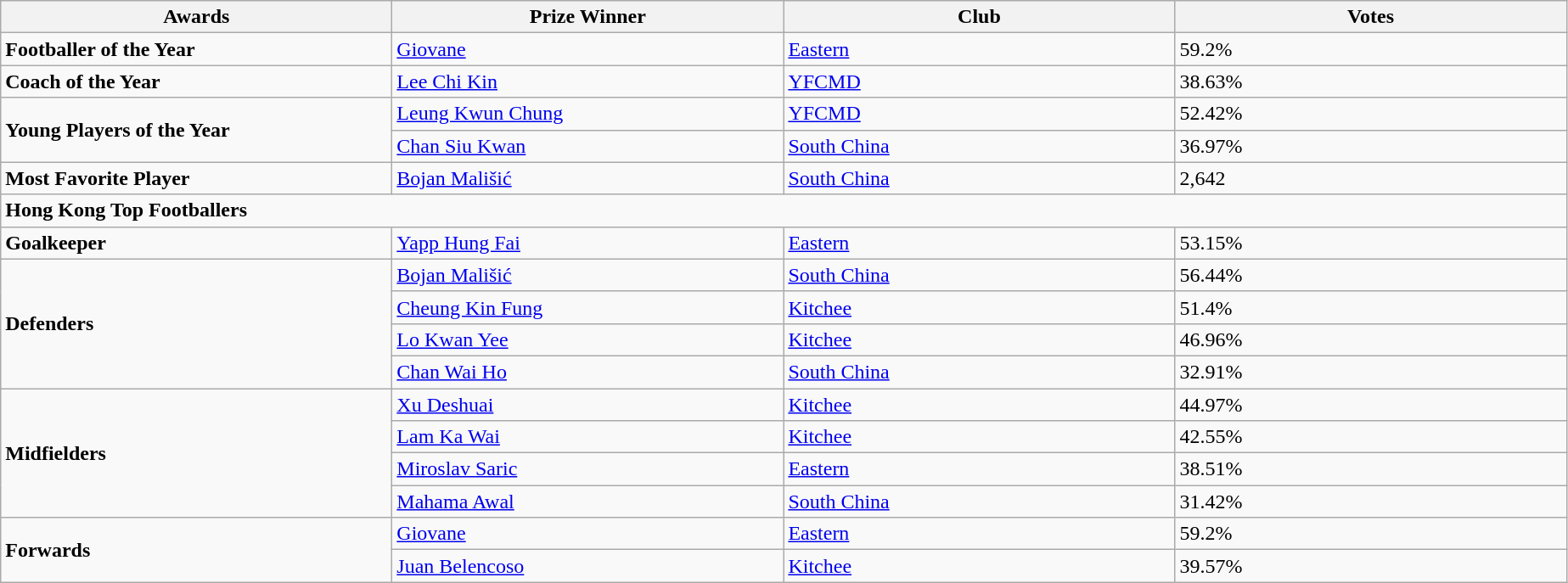<table class="wikitable sortable" border="1">
<tr>
<th width="300">Awards</th>
<th width="300">Prize Winner</th>
<th width="300">Club</th>
<th width="300">Votes</th>
</tr>
<tr>
<td><strong>Footballer of the Year</strong></td>
<td> <a href='#'>Giovane</a></td>
<td><a href='#'>Eastern</a></td>
<td>59.2%</td>
</tr>
<tr>
<td><strong>Coach of the Year</strong></td>
<td><a href='#'>Lee Chi Kin</a></td>
<td><a href='#'>YFCMD</a></td>
<td>38.63%</td>
</tr>
<tr>
<td rowspan="2"><strong>Young Players of the Year</strong></td>
<td><a href='#'>Leung Kwun Chung</a></td>
<td><a href='#'>YFCMD</a></td>
<td>52.42%</td>
</tr>
<tr>
<td><a href='#'>Chan Siu Kwan</a></td>
<td><a href='#'>South China</a></td>
<td>36.97%</td>
</tr>
<tr>
<td><strong>Most Favorite Player</strong></td>
<td> <a href='#'>Bojan Mališić</a></td>
<td><a href='#'>South China</a></td>
<td>2,642</td>
</tr>
<tr>
<td colspan="4"><strong>Hong Kong Top Footballers</strong></td>
</tr>
<tr>
<td><strong>Goalkeeper</strong></td>
<td><a href='#'>Yapp Hung Fai</a></td>
<td><a href='#'>Eastern</a></td>
<td>53.15%</td>
</tr>
<tr>
<td rowspan="4"><strong>Defenders</strong></td>
<td> <a href='#'>Bojan Mališić</a></td>
<td><a href='#'>South China</a></td>
<td>56.44%</td>
</tr>
<tr>
<td><a href='#'>Cheung Kin Fung</a></td>
<td><a href='#'>Kitchee</a></td>
<td>51.4%</td>
</tr>
<tr>
<td><a href='#'>Lo Kwan Yee</a></td>
<td><a href='#'>Kitchee</a></td>
<td>46.96%</td>
</tr>
<tr>
<td><a href='#'>Chan Wai Ho</a></td>
<td><a href='#'>South China</a></td>
<td>32.91%</td>
</tr>
<tr>
<td rowspan="4"><strong>Midfielders</strong></td>
<td><a href='#'>Xu Deshuai</a></td>
<td><a href='#'>Kitchee</a></td>
<td>44.97%</td>
</tr>
<tr>
<td><a href='#'>Lam Ka Wai</a></td>
<td><a href='#'>Kitchee</a></td>
<td>42.55%</td>
</tr>
<tr>
<td> <a href='#'>Miroslav Saric</a></td>
<td><a href='#'>Eastern</a></td>
<td>38.51%</td>
</tr>
<tr>
<td> <a href='#'>Mahama Awal</a></td>
<td><a href='#'>South China</a></td>
<td>31.42%</td>
</tr>
<tr>
<td rowspan="4"><strong>Forwards</strong></td>
<td> <a href='#'>Giovane</a></td>
<td><a href='#'>Eastern</a></td>
<td>59.2%</td>
</tr>
<tr>
<td> <a href='#'>Juan Belencoso</a></td>
<td><a href='#'>Kitchee</a></td>
<td>39.57%</td>
</tr>
</table>
